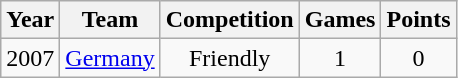<table class="wikitable">
<tr>
<th>Year</th>
<th>Team</th>
<th>Competition</th>
<th>Games</th>
<th>Points</th>
</tr>
<tr align="center">
<td>2007</td>
<td><a href='#'>Germany</a></td>
<td>Friendly</td>
<td>1</td>
<td>0</td>
</tr>
</table>
